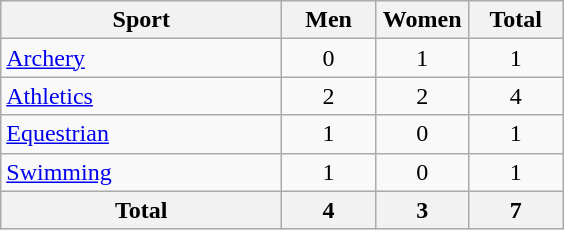<table class="wikitable sortable" style="text-align:center;">
<tr>
<th width=180>Sport</th>
<th width=55>Men</th>
<th width=55>Women</th>
<th width=55>Total</th>
</tr>
<tr>
<td align=left><a href='#'>Archery</a></td>
<td>0</td>
<td>1</td>
<td>1</td>
</tr>
<tr>
<td align=left><a href='#'>Athletics</a></td>
<td>2</td>
<td>2</td>
<td>4</td>
</tr>
<tr>
<td align=left><a href='#'>Equestrian</a></td>
<td>1</td>
<td>0</td>
<td>1</td>
</tr>
<tr>
<td align=left><a href='#'>Swimming</a></td>
<td>1</td>
<td>0</td>
<td>1</td>
</tr>
<tr>
<th>Total</th>
<th>4</th>
<th>3</th>
<th>7</th>
</tr>
</table>
